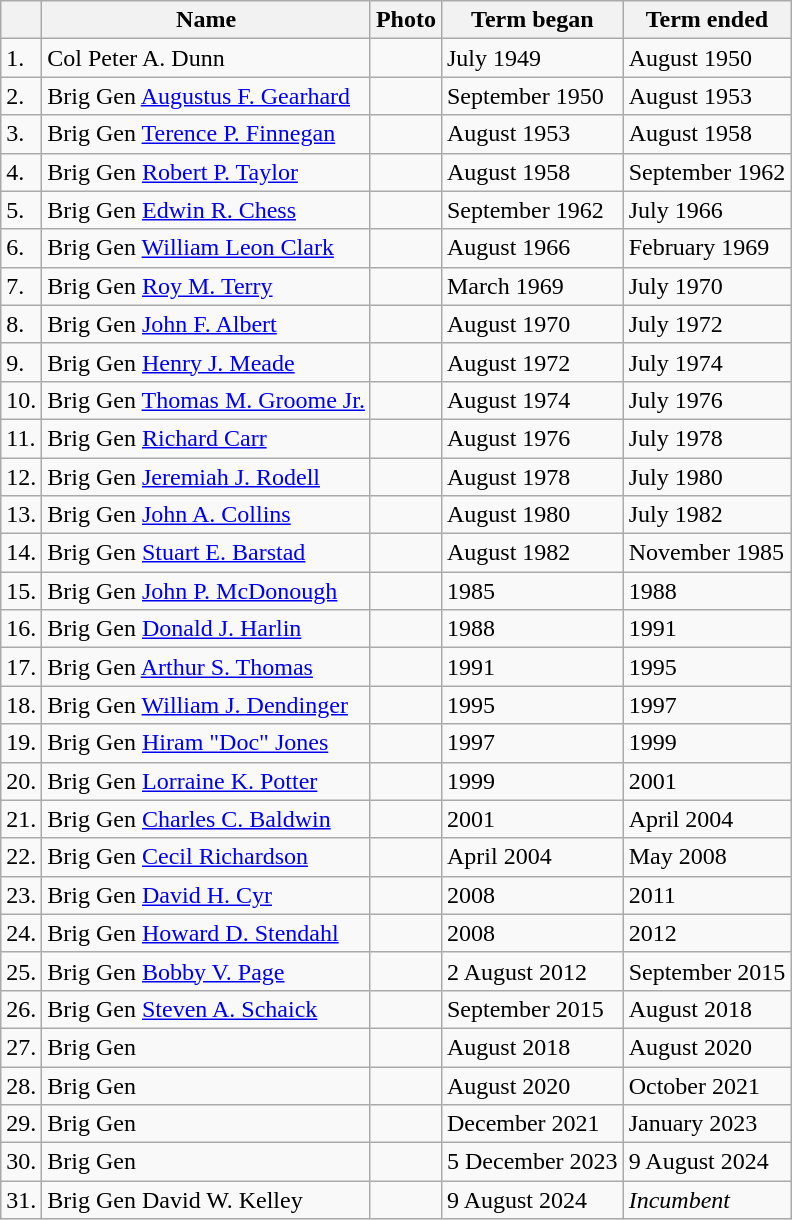<table class="wikitable">
<tr>
<th></th>
<th>Name</th>
<th>Photo</th>
<th>Term began</th>
<th>Term ended</th>
</tr>
<tr>
<td>1.</td>
<td>Col Peter A. Dunn</td>
<td></td>
<td>July 1949</td>
<td>August 1950</td>
</tr>
<tr>
<td>2.</td>
<td>Brig Gen <a href='#'>Augustus F. Gearhard</a></td>
<td></td>
<td>September 1950</td>
<td>August 1953</td>
</tr>
<tr>
<td>3.</td>
<td>Brig Gen <a href='#'>Terence P. Finnegan</a></td>
<td></td>
<td>August 1953</td>
<td>August 1958</td>
</tr>
<tr>
<td>4.</td>
<td>Brig Gen <a href='#'>Robert P. Taylor</a></td>
<td></td>
<td>August 1958</td>
<td>September 1962</td>
</tr>
<tr>
<td>5.</td>
<td>Brig Gen <a href='#'>Edwin R. Chess</a></td>
<td></td>
<td>September 1962</td>
<td>July 1966</td>
</tr>
<tr>
<td>6.</td>
<td>Brig Gen <a href='#'>William Leon Clark</a></td>
<td></td>
<td>August 1966</td>
<td>February 1969</td>
</tr>
<tr>
<td>7.</td>
<td>Brig Gen <a href='#'>Roy M. Terry</a></td>
<td></td>
<td>March 1969</td>
<td>July 1970</td>
</tr>
<tr>
<td>8.</td>
<td>Brig Gen <a href='#'>John F. Albert</a></td>
<td></td>
<td>August 1970</td>
<td>July 1972</td>
</tr>
<tr>
<td>9.</td>
<td>Brig Gen <a href='#'>Henry J. Meade</a></td>
<td></td>
<td>August 1972</td>
<td>July 1974</td>
</tr>
<tr>
<td>10.</td>
<td>Brig Gen <a href='#'>Thomas M. Groome Jr.</a></td>
<td></td>
<td>August 1974</td>
<td>July 1976</td>
</tr>
<tr>
<td>11.</td>
<td>Brig Gen <a href='#'>Richard Carr</a></td>
<td></td>
<td>August 1976</td>
<td>July 1978</td>
</tr>
<tr>
<td>12.</td>
<td>Brig Gen <a href='#'>Jeremiah J. Rodell</a></td>
<td></td>
<td>August 1978</td>
<td>July 1980</td>
</tr>
<tr>
<td>13.</td>
<td>Brig Gen <a href='#'>John A. Collins</a></td>
<td></td>
<td>August 1980</td>
<td>July 1982</td>
</tr>
<tr>
<td>14.</td>
<td>Brig Gen <a href='#'>Stuart E. Barstad</a></td>
<td></td>
<td>August 1982</td>
<td>November 1985</td>
</tr>
<tr>
<td>15.</td>
<td>Brig Gen <a href='#'>John P. McDonough</a></td>
<td></td>
<td>1985</td>
<td>1988</td>
</tr>
<tr>
<td>16.</td>
<td>Brig Gen <a href='#'>Donald J. Harlin</a></td>
<td></td>
<td>1988</td>
<td>1991</td>
</tr>
<tr>
<td>17.</td>
<td>Brig Gen <a href='#'>Arthur S. Thomas</a></td>
<td></td>
<td>1991</td>
<td>1995</td>
</tr>
<tr>
<td>18.</td>
<td>Brig Gen <a href='#'>William J. Dendinger</a></td>
<td></td>
<td>1995</td>
<td>1997</td>
</tr>
<tr>
<td>19.</td>
<td>Brig Gen  <a href='#'>Hiram "Doc" Jones</a></td>
<td></td>
<td>1997</td>
<td>1999</td>
</tr>
<tr>
<td>20.</td>
<td>Brig Gen <a href='#'>Lorraine K. Potter</a></td>
<td></td>
<td>1999</td>
<td>2001</td>
</tr>
<tr>
<td>21.</td>
<td>Brig Gen <a href='#'>Charles C. Baldwin</a></td>
<td></td>
<td>2001</td>
<td>April 2004</td>
</tr>
<tr>
<td>22.</td>
<td>Brig Gen <a href='#'>Cecil Richardson</a></td>
<td></td>
<td>April 2004</td>
<td>May 2008</td>
</tr>
<tr>
<td>23.</td>
<td>Brig Gen <a href='#'>David H. Cyr</a></td>
<td></td>
<td>2008</td>
<td>2011</td>
</tr>
<tr>
<td>24.</td>
<td>Brig Gen <a href='#'>Howard D. Stendahl</a></td>
<td></td>
<td>2008</td>
<td>2012</td>
</tr>
<tr>
<td>25.</td>
<td>Brig Gen <a href='#'>Bobby V. Page</a></td>
<td></td>
<td>2 August 2012</td>
<td>September 2015</td>
</tr>
<tr>
<td>26.</td>
<td>Brig Gen <a href='#'>Steven A. Schaick</a></td>
<td></td>
<td>September 2015</td>
<td>August 2018</td>
</tr>
<tr>
<td>27.</td>
<td>Brig Gen </td>
<td></td>
<td>August 2018</td>
<td>August 2020</td>
</tr>
<tr>
<td>28.</td>
<td>Brig Gen </td>
<td></td>
<td>August 2020</td>
<td>October 2021</td>
</tr>
<tr>
<td>29.</td>
<td>Brig Gen </td>
<td></td>
<td>December 2021</td>
<td>January 2023</td>
</tr>
<tr>
<td>30.</td>
<td>Brig Gen </td>
<td></td>
<td>5 December 2023</td>
<td>9 August 2024</td>
</tr>
<tr>
<td>31.</td>
<td>Brig Gen David W. Kelley</td>
<td></td>
<td>9 August 2024</td>
<td><em>Incumbent</em></td>
</tr>
</table>
